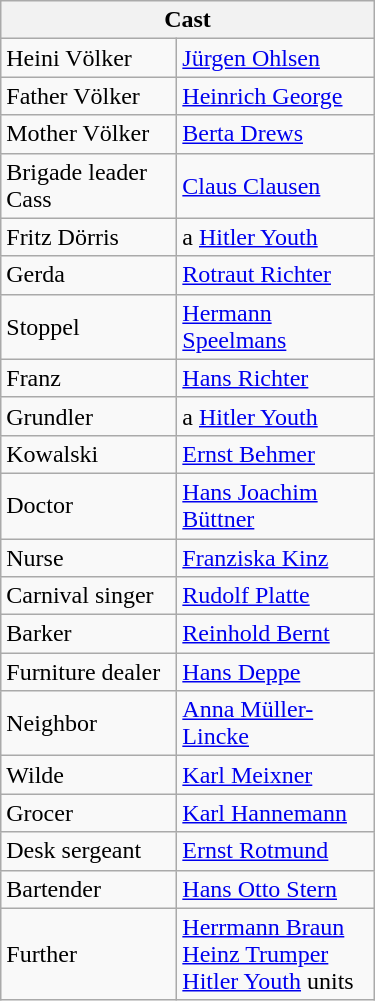<table class="wikitable collapsible collapsed" width="250px">
<tr>
<th colspan="2">Cast</th>
</tr>
<tr>
<td>Heini Völker</td>
<td><a href='#'>Jürgen Ohlsen</a></td>
</tr>
<tr>
<td>Father Völker</td>
<td><a href='#'>Heinrich George</a></td>
</tr>
<tr>
<td>Mother Völker</td>
<td><a href='#'>Berta Drews</a></td>
</tr>
<tr>
<td>Brigade leader Cass</td>
<td><a href='#'>Claus Clausen</a></td>
</tr>
<tr>
<td>Fritz Dörris</td>
<td>a <a href='#'>Hitler Youth</a></td>
</tr>
<tr>
<td>Gerda</td>
<td><a href='#'>Rotraut Richter</a></td>
</tr>
<tr>
<td>Stoppel</td>
<td><a href='#'>Hermann Speelmans</a></td>
</tr>
<tr>
<td>Franz</td>
<td><a href='#'>Hans Richter</a></td>
</tr>
<tr>
<td>Grundler</td>
<td>a <a href='#'>Hitler Youth</a></td>
</tr>
<tr>
<td>Kowalski</td>
<td><a href='#'>Ernst Behmer</a></td>
</tr>
<tr>
<td>Doctor</td>
<td><a href='#'>Hans Joachim Büttner</a></td>
</tr>
<tr>
<td>Nurse</td>
<td><a href='#'>Franziska Kinz</a></td>
</tr>
<tr>
<td>Carnival singer</td>
<td><a href='#'>Rudolf Platte</a></td>
</tr>
<tr>
<td>Barker</td>
<td><a href='#'>Reinhold Bernt</a></td>
</tr>
<tr>
<td>Furniture dealer</td>
<td><a href='#'>Hans Deppe</a></td>
</tr>
<tr>
<td>Neighbor</td>
<td><a href='#'>Anna Müller-Lincke</a></td>
</tr>
<tr>
<td>Wilde</td>
<td><a href='#'>Karl Meixner</a></td>
</tr>
<tr>
<td>Grocer</td>
<td><a href='#'>Karl Hannemann</a></td>
</tr>
<tr>
<td>Desk sergeant</td>
<td><a href='#'>Ernst Rotmund</a></td>
</tr>
<tr>
<td>Bartender</td>
<td><a href='#'>Hans Otto Stern</a></td>
</tr>
<tr>
<td>Further</td>
<td><a href='#'>Herrmann Braun</a><br><a href='#'>Heinz Trumper</a><br><a href='#'>Hitler Youth</a> units</td>
</tr>
</table>
